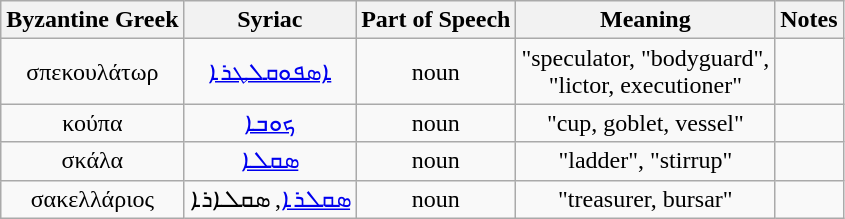<table class="wikitable" |->
<tr>
<th colspan="1">Byzantine Greek</th>
<th colspan="1">Syriac</th>
<th>Part of Speech</th>
<th colspan="1">Meaning</th>
<th>Notes</th>
</tr>
<tr style="text-align:center;">
<td>σπεκουλάτωρ</td>
<td><a href='#'>ܐܣܦܘܩܠܛܪܐ</a></td>
<td>noun</td>
<td>"speculator, "bodyguard",<br>"lictor, executioner"</td>
<td></td>
</tr>
<tr style="text-align: center;">
<td>κούπα</td>
<td><a href='#'>ܟܘܒܐ</a></td>
<td>noun</td>
<td>"cup, goblet, vessel"</td>
<td></td>
</tr>
<tr style="text-align: center;">
<td>σκάλα</td>
<td><a href='#'>ܣܩܠܐ</a></td>
<td>noun</td>
<td>"ladder", "stirrup"</td>
<td></td>
</tr>
<tr style="text-align: center;">
<td>σακελλάριος</td>
<td><a href='#'>ܣܩܠܪܐ</a>, ܣܩܠܐܪܐ</td>
<td>noun</td>
<td>"treasurer, bursar"</td>
<td></td>
</tr>
</table>
